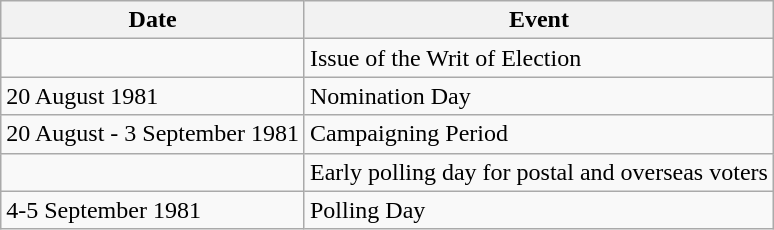<table class="wikitable">
<tr>
<th>Date</th>
<th>Event</th>
</tr>
<tr>
<td></td>
<td>Issue of the Writ of Election</td>
</tr>
<tr>
<td>20 August 1981</td>
<td>Nomination Day</td>
</tr>
<tr>
<td>20 August - 3 September 1981</td>
<td>Campaigning Period</td>
</tr>
<tr>
<td></td>
<td>Early polling day for postal and overseas voters</td>
</tr>
<tr>
<td>4-5 September 1981</td>
<td>Polling Day</td>
</tr>
</table>
